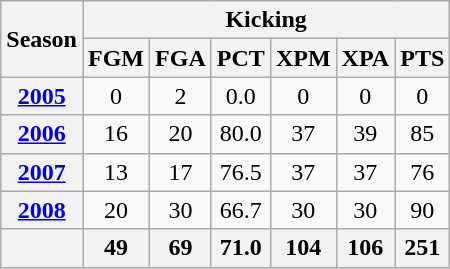<table class="wikitable" style="text-align:center;">
<tr>
<th rowspan="2">Season</th>
<th colspan="6">Kicking</th>
</tr>
<tr>
<th>FGM</th>
<th>FGA</th>
<th>PCT</th>
<th>XPM</th>
<th>XPA</th>
<th>PTS</th>
</tr>
<tr>
<th><a href='#'>2005</a></th>
<td>0</td>
<td>2</td>
<td>0.0</td>
<td>0</td>
<td>0</td>
<td>0</td>
</tr>
<tr>
<th><a href='#'>2006</a></th>
<td>16</td>
<td>20</td>
<td>80.0</td>
<td>37</td>
<td>39</td>
<td>85</td>
</tr>
<tr>
<th><a href='#'>2007</a></th>
<td>13</td>
<td>17</td>
<td>76.5</td>
<td>37</td>
<td>37</td>
<td>76</td>
</tr>
<tr>
<th><a href='#'>2008</a></th>
<td>20</td>
<td>30</td>
<td>66.7</td>
<td>30</td>
<td>30</td>
<td>90</td>
</tr>
<tr>
<th></th>
<th>49</th>
<th>69</th>
<th>71.0</th>
<th>104</th>
<th>106</th>
<th>251</th>
</tr>
</table>
